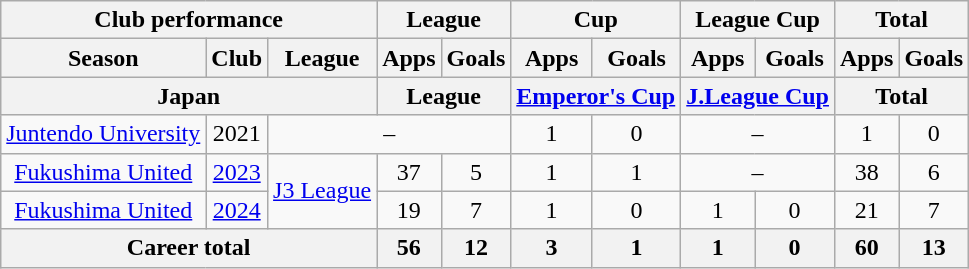<table class="wikitable" style="text-align:center;">
<tr>
<th colspan=3>Club performance</th>
<th colspan=2>League</th>
<th colspan=2>Cup</th>
<th colspan=2>League Cup</th>
<th colspan=2>Total</th>
</tr>
<tr>
<th>Season</th>
<th>Club</th>
<th>League</th>
<th>Apps</th>
<th>Goals</th>
<th>Apps</th>
<th>Goals</th>
<th>Apps</th>
<th>Goals</th>
<th>Apps</th>
<th>Goals</th>
</tr>
<tr>
<th colspan=3>Japan</th>
<th colspan=2>League</th>
<th colspan=2><a href='#'>Emperor's Cup</a></th>
<th colspan=2><a href='#'>J.League Cup</a></th>
<th colspan=2>Total</th>
</tr>
<tr>
<td><a href='#'>Juntendo University</a></td>
<td>2021</td>
<td colspan="3">–</td>
<td>1</td>
<td>0</td>
<td colspan="2">–</td>
<td>1</td>
<td>0</td>
</tr>
<tr>
<td><a href='#'>Fukushima United</a></td>
<td><a href='#'>2023</a></td>
<td rowspan="2"><a href='#'>J3 League</a></td>
<td>37</td>
<td>5</td>
<td>1</td>
<td>1</td>
<td colspan="2">–</td>
<td>38</td>
<td>6</td>
</tr>
<tr>
<td><a href='#'>Fukushima United</a></td>
<td><a href='#'>2024</a></td>
<td>19</td>
<td>7</td>
<td>1</td>
<td>0</td>
<td>1</td>
<td>0</td>
<td>21</td>
<td>7</td>
</tr>
<tr>
<th colspan=3>Career total</th>
<th>56</th>
<th>12</th>
<th>3</th>
<th>1</th>
<th>1</th>
<th>0</th>
<th>60</th>
<th>13</th>
</tr>
</table>
